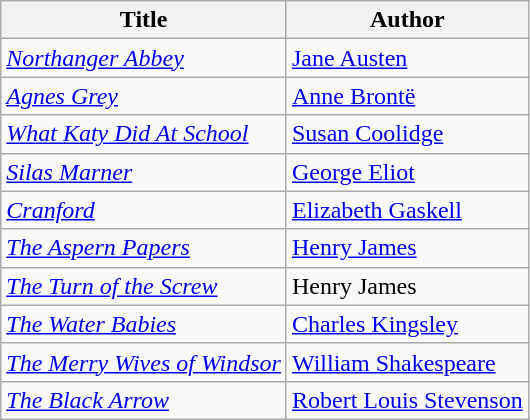<table class="wikitable sortable mw-collapsible">
<tr>
<th>Title</th>
<th>Author</th>
</tr>
<tr>
<td><em><a href='#'>Northanger Abbey</a></em></td>
<td><a href='#'>Jane Austen</a></td>
</tr>
<tr>
<td><em><a href='#'>Agnes Grey</a></em></td>
<td><a href='#'>Anne Brontë</a></td>
</tr>
<tr>
<td><em><a href='#'>What Katy Did At School</a></em></td>
<td><a href='#'>Susan Coolidge</a></td>
</tr>
<tr>
<td><em><a href='#'>Silas Marner</a></em></td>
<td><a href='#'>George Eliot</a></td>
</tr>
<tr>
<td><em><a href='#'>Cranford</a></em></td>
<td><a href='#'>Elizabeth Gaskell</a></td>
</tr>
<tr>
<td><em><a href='#'>The Aspern Papers</a></em></td>
<td><a href='#'>Henry James</a></td>
</tr>
<tr>
<td><em><a href='#'>The Turn of the Screw</a></em></td>
<td>Henry James</td>
</tr>
<tr>
<td><em><a href='#'>The Water Babies</a></em></td>
<td><a href='#'>Charles Kingsley</a></td>
</tr>
<tr>
<td><em><a href='#'>The Merry Wives of Windsor</a></em></td>
<td><a href='#'>William Shakespeare</a></td>
</tr>
<tr>
<td><em><a href='#'>The Black Arrow</a></em></td>
<td><a href='#'>Robert Louis Stevenson</a></td>
</tr>
</table>
